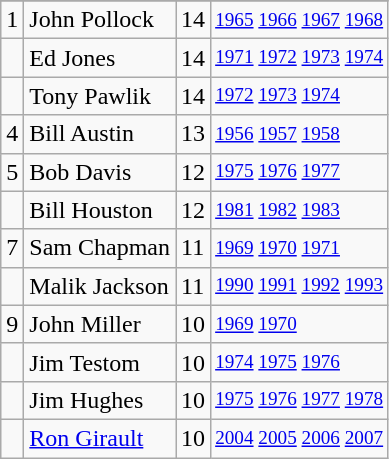<table class="wikitable">
<tr>
</tr>
<tr>
<td>1</td>
<td>John Pollock</td>
<td>14</td>
<td style="font-size:80%;"><a href='#'>1965</a> <a href='#'>1966</a> <a href='#'>1967</a> <a href='#'>1968</a></td>
</tr>
<tr>
<td></td>
<td>Ed Jones</td>
<td>14</td>
<td style="font-size:80%;"><a href='#'>1971</a> <a href='#'>1972</a> <a href='#'>1973</a> <a href='#'>1974</a></td>
</tr>
<tr>
<td></td>
<td>Tony Pawlik</td>
<td>14</td>
<td style="font-size:80%;"><a href='#'>1972</a> <a href='#'>1973</a> <a href='#'>1974</a></td>
</tr>
<tr>
<td>4</td>
<td>Bill Austin</td>
<td>13</td>
<td style="font-size:80%;"><a href='#'>1956</a> <a href='#'>1957</a> <a href='#'>1958</a></td>
</tr>
<tr>
<td>5</td>
<td>Bob Davis</td>
<td>12</td>
<td style="font-size:80%;"><a href='#'>1975</a> <a href='#'>1976</a> <a href='#'>1977</a></td>
</tr>
<tr>
<td></td>
<td>Bill Houston</td>
<td>12</td>
<td style="font-size:80%;"><a href='#'>1981</a> <a href='#'>1982</a> <a href='#'>1983</a></td>
</tr>
<tr>
<td>7</td>
<td>Sam Chapman</td>
<td>11</td>
<td style="font-size:80%;"><a href='#'>1969</a> <a href='#'>1970</a> <a href='#'>1971</a></td>
</tr>
<tr>
<td></td>
<td>Malik Jackson</td>
<td>11</td>
<td style="font-size:80%;"><a href='#'>1990</a> <a href='#'>1991</a> <a href='#'>1992</a> <a href='#'>1993</a></td>
</tr>
<tr>
<td>9</td>
<td>John Miller</td>
<td>10</td>
<td style="font-size:80%;"><a href='#'>1969</a> <a href='#'>1970</a></td>
</tr>
<tr>
<td></td>
<td>Jim Testom</td>
<td>10</td>
<td style="font-size:80%;"><a href='#'>1974</a> <a href='#'>1975</a> <a href='#'>1976</a></td>
</tr>
<tr>
<td></td>
<td>Jim Hughes</td>
<td>10</td>
<td style="font-size:80%;"><a href='#'>1975</a> <a href='#'>1976</a> <a href='#'>1977</a> <a href='#'>1978</a></td>
</tr>
<tr>
<td></td>
<td><a href='#'>Ron Girault</a></td>
<td>10</td>
<td style="font-size:80%;"><a href='#'>2004</a> <a href='#'>2005</a> <a href='#'>2006</a> <a href='#'>2007</a></td>
</tr>
</table>
